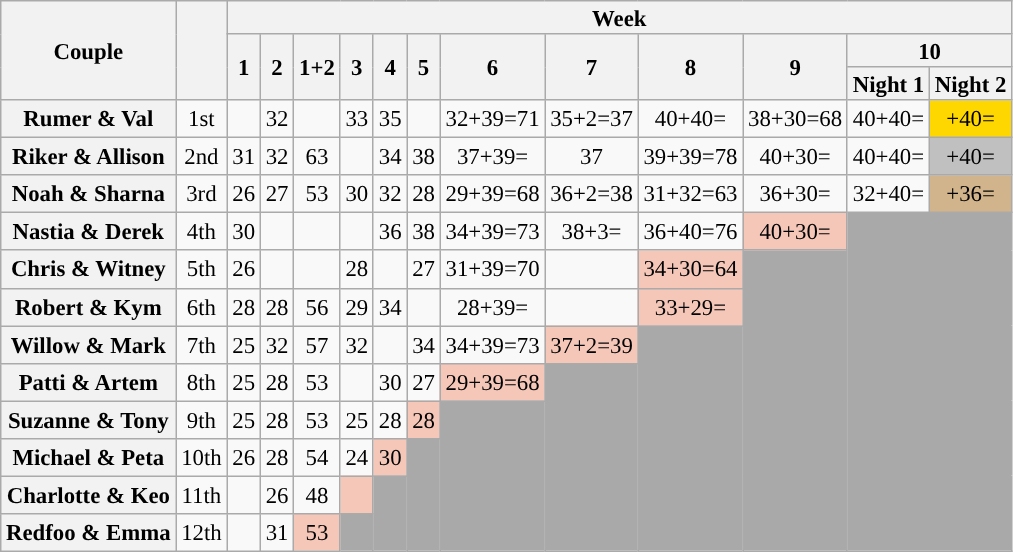<table class="wikitable sortable" style="text-align:center; font-size:95%">
<tr>
<th scope="col" rowspan="3" style="text-align:center; line-height:15px;">Couple</th>
<th scope="col" rowspan="3" style="text-align:center; line-height:15px;"></th>
<th colspan="12" style="text-align:center; line-height:15px;">Week</th>
</tr>
<tr>
<th scope="col" rowspan=2 style="line-height:15px;">1</th>
<th scope="col" rowspan=2 style="line-height:15px;">2</th>
<th scope="col" rowspan=2 style="line-height:15px;">1+2</th>
<th scope="col" rowspan=2 style="line-height:15px;">3</th>
<th scope="col" rowspan=2 style="line-height:15px;">4</th>
<th scope="col" rowspan=2 style="line-height:15px;">5</th>
<th scope="col" rowspan=2 style="line-height:15px;">6</th>
<th scope="col" rowspan=2 style="line-height:15px;">7</th>
<th scope="col" rowspan=2 style="line-height:15px;">8</th>
<th scope="col" rowspan=2 style="line-height:15px;">9</th>
<th scope="col" colspan=2 style="line-height:15px;">10</th>
</tr>
<tr>
<th style="line-height:15px;">Night 1</th>
<th style="line-height:15px;">Night 2</th>
</tr>
<tr>
<th scope="row">Rumer & Val</th>
<td>1st</td>
<td></td>
<td>32</td>
<td></td>
<td>33</td>
<td>35</td>
<td></td>
<td>32+39=71</td>
<td>35+2=37</td>
<td>40+40=</td>
<td>38+30=68</td>
<td>40+40=</td>
<td bgcolor=gold >+40=</td>
</tr>
<tr>
<th scope="row">Riker & Allison</th>
<td>2nd</td>
<td>31</td>
<td>32</td>
<td>63</td>
<td></td>
<td>34</td>
<td>38</td>
<td>37+39=</td>
<td>37</td>
<td>39+39=78</td>
<td>40+30=</td>
<td>40+40=</td>
<td bgcolor=silver >+40=</td>
</tr>
<tr>
<th scope="row">Noah & Sharna</th>
<td>3rd</td>
<td>26</td>
<td>27</td>
<td>53</td>
<td>30</td>
<td>32</td>
<td>28</td>
<td>29+39=68</td>
<td>36+2=38</td>
<td>31+32=63</td>
<td>36+30=</td>
<td>32+40=</td>
<td bgcolor=tan >+36=</td>
</tr>
<tr>
<th scope="row">Nastia & Derek</th>
<td>4th</td>
<td>30</td>
<td></td>
<td></td>
<td></td>
<td>36</td>
<td>38</td>
<td>34+39=73</td>
<td>38+3=</td>
<td>36+40=76</td>
<td bgcolor=f4c7b8 >40+30=</td>
<td colspan="2" rowspan="9" style="background:darkgrey;"></td>
</tr>
<tr>
<th scope="row">Chris & Witney</th>
<td>5th</td>
<td>26</td>
<td></td>
<td></td>
<td>28</td>
<td></td>
<td>27</td>
<td>31+39=70</td>
<td></td>
<td bgcolor=f4c7b8 >34+30=64</td>
<td rowspan="8" style="background:darkgrey;"></td>
</tr>
<tr>
<th scope="row">Robert & Kym</th>
<td>6th</td>
<td>28</td>
<td>28</td>
<td>56</td>
<td>29</td>
<td>34</td>
<td></td>
<td>28+39=</td>
<td></td>
<td bgcolor=f4c7b8>33+29=</td>
</tr>
<tr>
<th scope="row">Willow & Mark</th>
<td>7th</td>
<td>25</td>
<td>32</td>
<td>57</td>
<td>32</td>
<td></td>
<td>34</td>
<td>34+39=73</td>
<td bgcolor=f4c7b8 >37+2=39</td>
<td rowspan="6" style="background:darkgrey;"></td>
</tr>
<tr>
<th scope="row">Patti & Artem</th>
<td>8th</td>
<td>25</td>
<td>28</td>
<td>53</td>
<td></td>
<td>30</td>
<td>27</td>
<td bgcolor=f4c7b8 >29+39=68</td>
<td rowspan="5" style="background:darkgrey;"></td>
</tr>
<tr>
<th scope="row">Suzanne & Tony</th>
<td>9th</td>
<td>25</td>
<td>28</td>
<td>53</td>
<td>25</td>
<td>28</td>
<td bgcolor=f4c7b8>28</td>
<td rowspan="4" style="background:darkgrey;"></td>
</tr>
<tr>
<th scope="row">Michael & Peta</th>
<td>10th</td>
<td>26</td>
<td>28</td>
<td>54</td>
<td>24</td>
<td bgcolor=f4c7b8>30</td>
<td rowspan="3" style="background:darkgrey;"></td>
</tr>
<tr>
<th scope="row">Charlotte & Keo</th>
<td>11th</td>
<td></td>
<td>26</td>
<td>48</td>
<td bgcolor=f4c7b8></td>
<td rowspan="2" style="background:darkgrey;"></td>
</tr>
<tr>
<th scope="row">Redfoo & Emma</th>
<td>12th</td>
<td></td>
<td>31</td>
<td bgcolor=f4c7b8>53</td>
<td style="background:darkgrey;"></td>
</tr>
</table>
